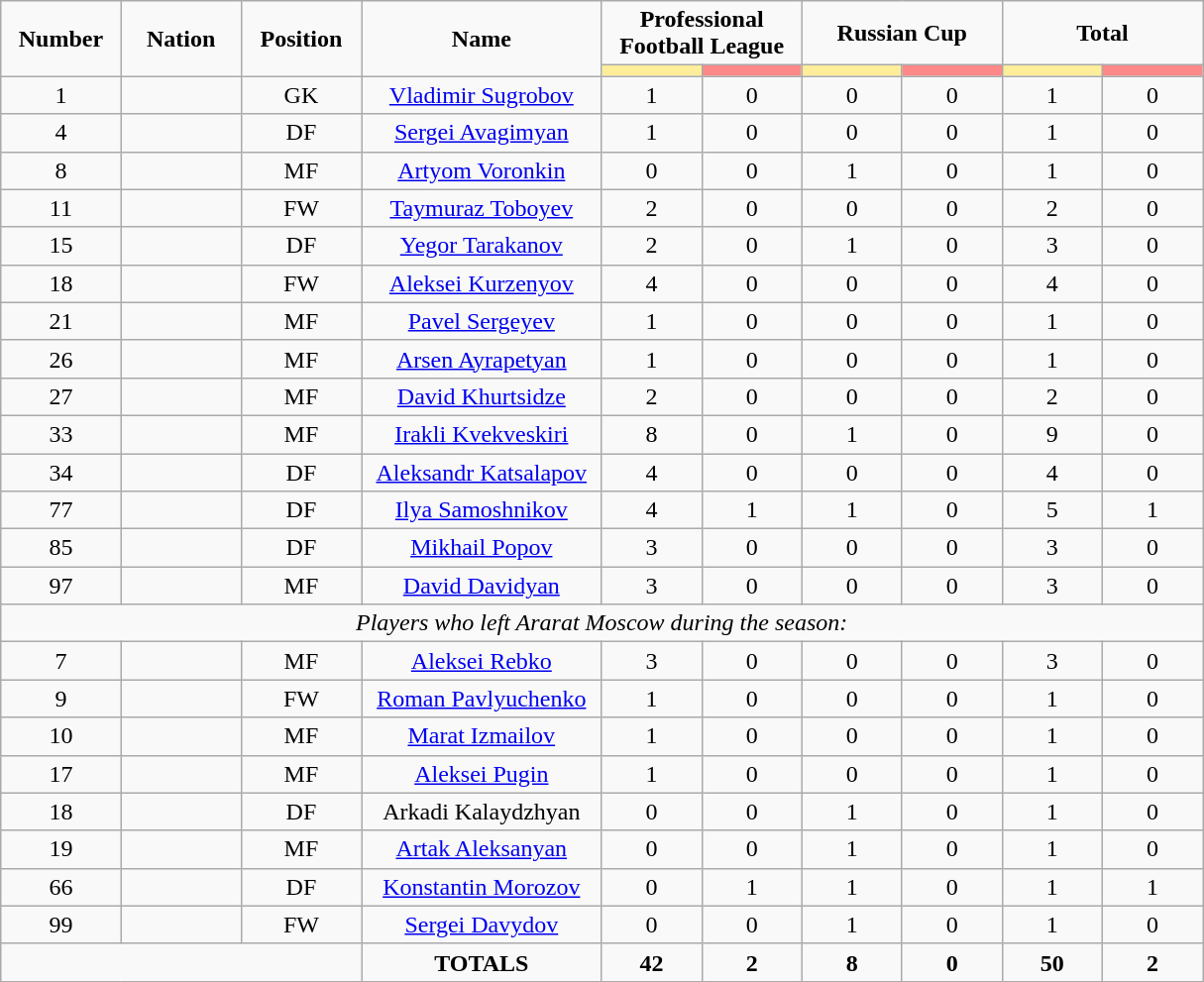<table class="wikitable" style="font-size: 100%; text-align: center;">
<tr>
<td rowspan="2" width="10%" align="center"><strong>Number</strong></td>
<td rowspan="2" width="10%" align="center"><strong>Nation</strong></td>
<td rowspan="2" width="10%" align="center"><strong>Position</strong></td>
<td rowspan="2" width="20%" align="center"><strong>Name</strong></td>
<td colspan="2" align="center"><strong>Professional Football League</strong></td>
<td colspan="2" align="center"><strong>Russian Cup</strong></td>
<td colspan="2" align="center"><strong>Total</strong></td>
</tr>
<tr>
<th width=60 style="background: #FFEE99"></th>
<th width=60 style="background: #FF8888"></th>
<th width=60 style="background: #FFEE99"></th>
<th width=60 style="background: #FF8888"></th>
<th width=60 style="background: #FFEE99"></th>
<th width=60 style="background: #FF8888"></th>
</tr>
<tr>
<td>1</td>
<td></td>
<td>GK</td>
<td><a href='#'>Vladimir Sugrobov</a></td>
<td>1</td>
<td>0</td>
<td>0</td>
<td>0</td>
<td>1</td>
<td>0</td>
</tr>
<tr>
<td>4</td>
<td></td>
<td>DF</td>
<td><a href='#'>Sergei Avagimyan</a></td>
<td>1</td>
<td>0</td>
<td>0</td>
<td>0</td>
<td>1</td>
<td>0</td>
</tr>
<tr>
<td>8</td>
<td></td>
<td>MF</td>
<td><a href='#'>Artyom Voronkin</a></td>
<td>0</td>
<td>0</td>
<td>1</td>
<td>0</td>
<td>1</td>
<td>0</td>
</tr>
<tr>
<td>11</td>
<td></td>
<td>FW</td>
<td><a href='#'>Taymuraz Toboyev</a></td>
<td>2</td>
<td>0</td>
<td>0</td>
<td>0</td>
<td>2</td>
<td>0</td>
</tr>
<tr>
<td>15</td>
<td></td>
<td>DF</td>
<td><a href='#'>Yegor Tarakanov</a></td>
<td>2</td>
<td>0</td>
<td>1</td>
<td>0</td>
<td>3</td>
<td>0</td>
</tr>
<tr>
<td>18</td>
<td></td>
<td>FW</td>
<td><a href='#'>Aleksei Kurzenyov</a></td>
<td>4</td>
<td>0</td>
<td>0</td>
<td>0</td>
<td>4</td>
<td>0</td>
</tr>
<tr>
<td>21</td>
<td></td>
<td>MF</td>
<td><a href='#'>Pavel Sergeyev</a></td>
<td>1</td>
<td>0</td>
<td>0</td>
<td>0</td>
<td>1</td>
<td>0</td>
</tr>
<tr>
<td>26</td>
<td></td>
<td>MF</td>
<td><a href='#'>Arsen Ayrapetyan</a></td>
<td>1</td>
<td>0</td>
<td>0</td>
<td>0</td>
<td>1</td>
<td>0</td>
</tr>
<tr>
<td>27</td>
<td></td>
<td>MF</td>
<td><a href='#'>David Khurtsidze</a></td>
<td>2</td>
<td>0</td>
<td>0</td>
<td>0</td>
<td>2</td>
<td>0</td>
</tr>
<tr>
<td>33</td>
<td></td>
<td>MF</td>
<td><a href='#'>Irakli Kvekveskiri</a></td>
<td>8</td>
<td>0</td>
<td>1</td>
<td>0</td>
<td>9</td>
<td>0</td>
</tr>
<tr>
<td>34</td>
<td></td>
<td>DF</td>
<td><a href='#'>Aleksandr Katsalapov</a></td>
<td>4</td>
<td>0</td>
<td>0</td>
<td>0</td>
<td>4</td>
<td>0</td>
</tr>
<tr>
<td>77</td>
<td></td>
<td>DF</td>
<td><a href='#'>Ilya Samoshnikov</a></td>
<td>4</td>
<td>1</td>
<td>1</td>
<td>0</td>
<td>5</td>
<td>1</td>
</tr>
<tr>
<td>85</td>
<td></td>
<td>DF</td>
<td><a href='#'>Mikhail Popov</a></td>
<td>3</td>
<td>0</td>
<td>0</td>
<td>0</td>
<td>3</td>
<td>0</td>
</tr>
<tr>
<td>97</td>
<td></td>
<td>MF</td>
<td><a href='#'>David Davidyan</a></td>
<td>3</td>
<td>0</td>
<td>0</td>
<td>0</td>
<td>3</td>
<td>0</td>
</tr>
<tr>
<td colspan="14"><em>Players who left Ararat Moscow during the season:</em></td>
</tr>
<tr>
<td>7</td>
<td></td>
<td>MF</td>
<td><a href='#'>Aleksei Rebko</a></td>
<td>3</td>
<td>0</td>
<td>0</td>
<td>0</td>
<td>3</td>
<td>0</td>
</tr>
<tr>
<td>9</td>
<td></td>
<td>FW</td>
<td><a href='#'>Roman Pavlyuchenko</a></td>
<td>1</td>
<td>0</td>
<td>0</td>
<td>0</td>
<td>1</td>
<td>0</td>
</tr>
<tr>
<td>10</td>
<td></td>
<td>MF</td>
<td><a href='#'>Marat Izmailov</a></td>
<td>1</td>
<td>0</td>
<td>0</td>
<td>0</td>
<td>1</td>
<td>0</td>
</tr>
<tr>
<td>17</td>
<td></td>
<td>MF</td>
<td><a href='#'>Aleksei Pugin</a></td>
<td>1</td>
<td>0</td>
<td>0</td>
<td>0</td>
<td>1</td>
<td>0</td>
</tr>
<tr>
<td>18</td>
<td></td>
<td>DF</td>
<td>Arkadi Kalaydzhyan</td>
<td>0</td>
<td>0</td>
<td>1</td>
<td>0</td>
<td>1</td>
<td>0</td>
</tr>
<tr>
<td>19</td>
<td></td>
<td>MF</td>
<td><a href='#'>Artak Aleksanyan</a></td>
<td>0</td>
<td>0</td>
<td>1</td>
<td>0</td>
<td>1</td>
<td>0</td>
</tr>
<tr>
<td>66</td>
<td></td>
<td>DF</td>
<td><a href='#'>Konstantin Morozov</a></td>
<td>0</td>
<td>1</td>
<td>1</td>
<td>0</td>
<td>1</td>
<td>1</td>
</tr>
<tr>
<td>99</td>
<td></td>
<td>FW</td>
<td><a href='#'>Sergei Davydov</a></td>
<td>0</td>
<td>0</td>
<td>1</td>
<td>0</td>
<td>1</td>
<td>0</td>
</tr>
<tr>
<td colspan="3"></td>
<td><strong>TOTALS</strong></td>
<td><strong>42</strong></td>
<td><strong>2</strong></td>
<td><strong>8</strong></td>
<td><strong>0</strong></td>
<td><strong>50</strong></td>
<td><strong>2</strong></td>
</tr>
</table>
